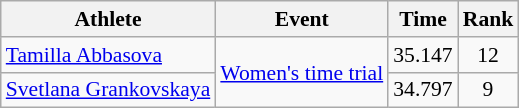<table class=wikitable style="font-size:90%">
<tr>
<th>Athlete</th>
<th>Event</th>
<th>Time</th>
<th>Rank</th>
</tr>
<tr align=center>
<td align=left><a href='#'>Tamilla Abbasova</a></td>
<td align=left rowspan=2><a href='#'>Women's time trial</a></td>
<td>35.147</td>
<td>12</td>
</tr>
<tr align=center>
<td align=left><a href='#'>Svetlana Grankovskaya</a></td>
<td>34.797</td>
<td>9</td>
</tr>
</table>
